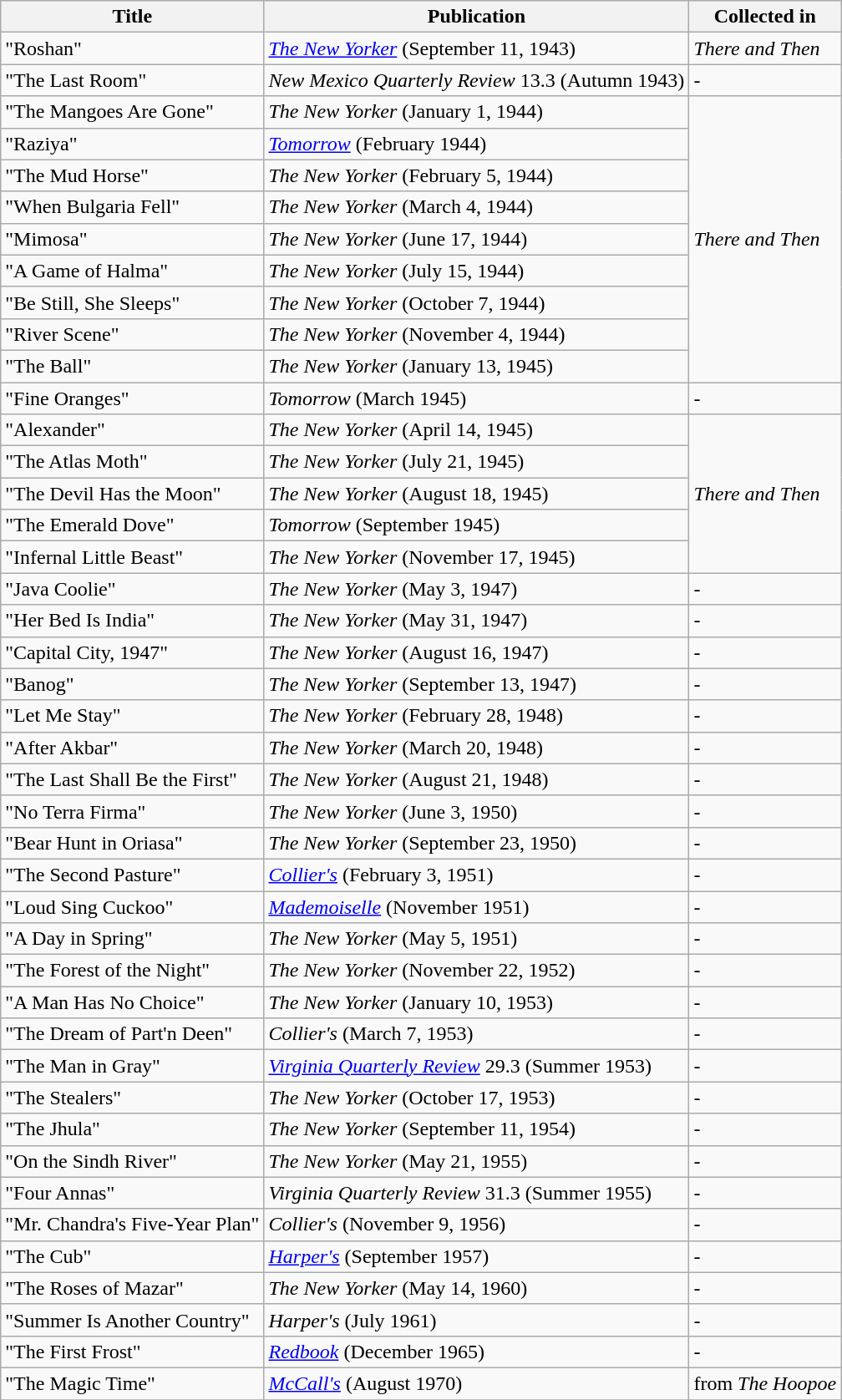<table class="wikitable">
<tr>
<th>Title</th>
<th>Publication</th>
<th>Collected in</th>
</tr>
<tr>
<td>"Roshan"</td>
<td><em><a href='#'>The New Yorker</a></em> (September 11, 1943)</td>
<td><em>There and Then</em></td>
</tr>
<tr>
<td>"The Last Room"</td>
<td><em>New Mexico Quarterly Review</em> 13.3 (Autumn 1943)</td>
<td>-</td>
</tr>
<tr>
<td>"The Mangoes Are Gone"</td>
<td><em>The New Yorker</em> (January 1, 1944)</td>
<td rowspan=9><em>There and Then</em></td>
</tr>
<tr>
<td>"Raziya"</td>
<td><em><a href='#'>Tomorrow</a></em> (February 1944)</td>
</tr>
<tr>
<td>"The Mud Horse"</td>
<td><em>The New Yorker</em> (February 5, 1944)</td>
</tr>
<tr>
<td>"When Bulgaria Fell"</td>
<td><em>The New Yorker</em> (March 4, 1944)</td>
</tr>
<tr>
<td>"Mimosa"</td>
<td><em>The New Yorker</em> (June 17, 1944)</td>
</tr>
<tr>
<td>"A Game of Halma"</td>
<td><em>The New Yorker</em> (July 15, 1944)</td>
</tr>
<tr>
<td>"Be Still, She Sleeps"</td>
<td><em>The New Yorker</em> (October 7, 1944)</td>
</tr>
<tr>
<td>"River Scene"</td>
<td><em>The New Yorker</em> (November 4, 1944)</td>
</tr>
<tr>
<td>"The Ball"</td>
<td><em>The New Yorker</em> (January 13, 1945)</td>
</tr>
<tr>
<td>"Fine Oranges"</td>
<td><em>Tomorrow</em> (March 1945)</td>
<td>-</td>
</tr>
<tr>
<td>"Alexander"</td>
<td><em>The New Yorker</em> (April 14, 1945)</td>
<td rowspan=5><em>There and Then</em></td>
</tr>
<tr>
<td>"The Atlas Moth"</td>
<td><em>The New Yorker</em> (July 21, 1945)</td>
</tr>
<tr>
<td>"The Devil Has the Moon"</td>
<td><em>The New Yorker</em> (August 18, 1945)</td>
</tr>
<tr>
<td>"The Emerald Dove"</td>
<td><em>Tomorrow</em> (September 1945)</td>
</tr>
<tr>
<td>"Infernal Little Beast"</td>
<td><em>The New Yorker</em> (November 17, 1945)</td>
</tr>
<tr>
<td>"Java Coolie"</td>
<td><em>The New Yorker</em> (May 3, 1947)</td>
<td>-</td>
</tr>
<tr>
<td>"Her Bed Is India"</td>
<td><em>The New Yorker</em> (May 31, 1947)</td>
<td>-</td>
</tr>
<tr>
<td>"Capital City, 1947"</td>
<td><em>The New Yorker</em> (August 16, 1947)</td>
<td>-</td>
</tr>
<tr>
<td>"Banog"</td>
<td><em>The New Yorker</em> (September 13, 1947)</td>
<td>-</td>
</tr>
<tr>
<td>"Let Me Stay"</td>
<td><em>The New Yorker</em> (February 28, 1948)</td>
<td>-</td>
</tr>
<tr>
<td>"After Akbar"</td>
<td><em>The New Yorker</em> (March 20, 1948)</td>
<td>-</td>
</tr>
<tr>
<td>"The Last Shall Be the First"</td>
<td><em>The New Yorker</em> (August 21, 1948)</td>
<td>-</td>
</tr>
<tr>
<td>"No Terra Firma"</td>
<td><em>The New Yorker</em> (June 3, 1950)</td>
<td>-</td>
</tr>
<tr>
<td>"Bear Hunt in Oriasa"</td>
<td><em>The New Yorker</em> (September 23, 1950)</td>
<td>-</td>
</tr>
<tr>
<td>"The Second Pasture"</td>
<td><em><a href='#'>Collier's</a></em> (February 3, 1951)</td>
<td>-</td>
</tr>
<tr>
<td>"Loud Sing Cuckoo"</td>
<td><em><a href='#'>Mademoiselle</a></em> (November 1951)</td>
<td>-</td>
</tr>
<tr>
<td>"A Day in Spring"</td>
<td><em>The New Yorker</em> (May 5, 1951)</td>
<td>-</td>
</tr>
<tr>
<td>"The Forest of the Night"</td>
<td><em>The New Yorker</em> (November 22, 1952)</td>
<td>-</td>
</tr>
<tr>
<td>"A Man Has No Choice"</td>
<td><em>The New Yorker</em> (January 10, 1953)</td>
<td>-</td>
</tr>
<tr>
<td>"The Dream of Part'n Deen"</td>
<td><em>Collier's</em> (March 7, 1953)</td>
<td>-</td>
</tr>
<tr>
<td>"The Man in Gray"</td>
<td><em><a href='#'>Virginia Quarterly Review</a></em> 29.3 (Summer 1953)</td>
<td>-</td>
</tr>
<tr>
<td>"The Stealers"</td>
<td><em>The New Yorker</em> (October 17, 1953)</td>
<td>-</td>
</tr>
<tr>
<td>"The Jhula"</td>
<td><em>The New Yorker</em> (September 11, 1954)</td>
<td>-</td>
</tr>
<tr>
<td>"On the Sindh River"</td>
<td><em>The New Yorker</em> (May 21, 1955)</td>
<td>-</td>
</tr>
<tr>
<td>"Four Annas"</td>
<td><em>Virginia Quarterly Review</em> 31.3 (Summer 1955)</td>
<td>-</td>
</tr>
<tr>
<td>"Mr. Chandra's Five-Year Plan"</td>
<td><em>Collier's</em> (November 9, 1956)</td>
<td>-</td>
</tr>
<tr>
<td>"The Cub"</td>
<td><em><a href='#'>Harper's</a></em> (September 1957)</td>
<td>-</td>
</tr>
<tr>
<td>"The Roses of Mazar"</td>
<td><em>The New Yorker</em> (May 14, 1960)</td>
<td>-</td>
</tr>
<tr>
<td>"Summer Is Another Country"</td>
<td><em>Harper's</em> (July 1961)</td>
<td>-</td>
</tr>
<tr>
<td>"The First Frost"</td>
<td><em><a href='#'>Redbook</a></em> (December 1965)</td>
<td>-</td>
</tr>
<tr>
<td>"The Magic Time"</td>
<td><em><a href='#'>McCall's</a></em> (August 1970)</td>
<td>from <em>The Hoopoe</em></td>
</tr>
<tr>
</tr>
</table>
